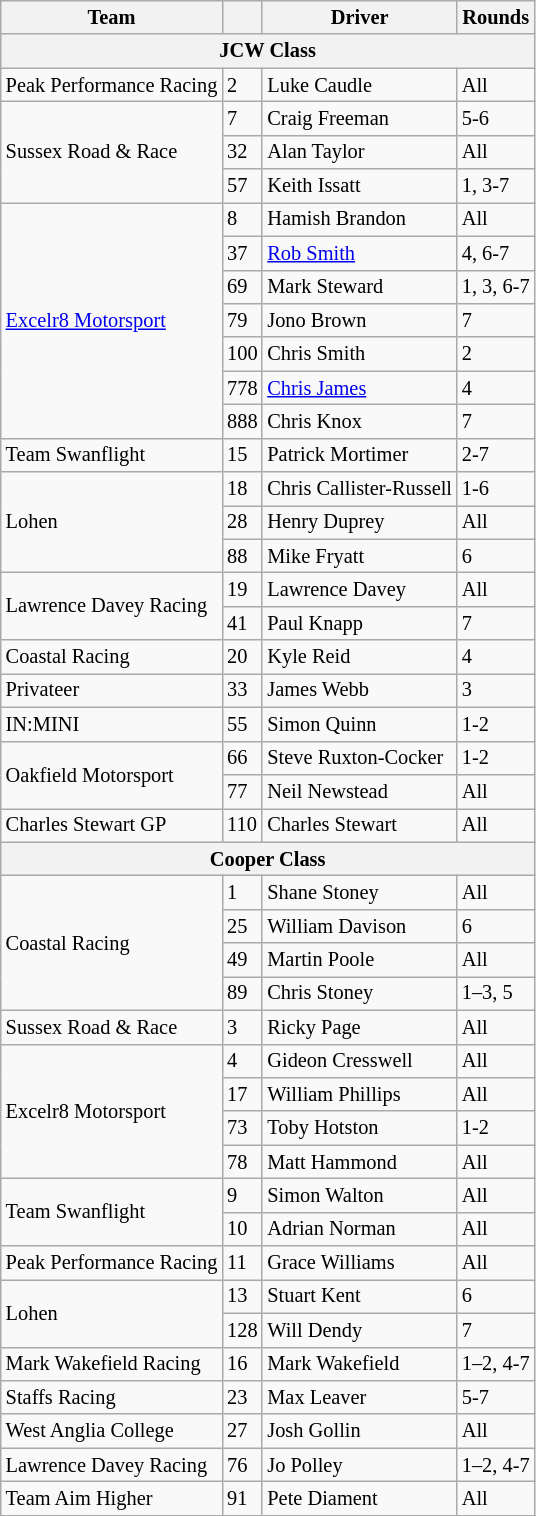<table class="wikitable" style="font-size: 85%;">
<tr>
<th>Team</th>
<th></th>
<th>Driver</th>
<th>Rounds</th>
</tr>
<tr>
<th colspan=4>JCW Class</th>
</tr>
<tr>
<td rowspan=1>Peak Performance Racing</td>
<td>2</td>
<td>Luke Caudle</td>
<td>All</td>
</tr>
<tr>
<td rowspan=3>Sussex Road & Race</td>
<td>7</td>
<td>Craig Freeman</td>
<td>5-6</td>
</tr>
<tr>
<td>32</td>
<td>Alan Taylor</td>
<td>All</td>
</tr>
<tr>
<td>57</td>
<td>Keith Issatt</td>
<td>1, 3-7</td>
</tr>
<tr>
<td rowspan=7><a href='#'>Excelr8 Motorsport</a></td>
<td>8</td>
<td>Hamish Brandon</td>
<td>All</td>
</tr>
<tr>
<td>37</td>
<td><a href='#'>Rob Smith</a></td>
<td>4, 6-7</td>
</tr>
<tr>
<td>69</td>
<td>Mark Steward</td>
<td>1, 3, 6-7</td>
</tr>
<tr>
<td>79</td>
<td>Jono Brown</td>
<td>7</td>
</tr>
<tr>
<td>100</td>
<td>Chris Smith</td>
<td>2</td>
</tr>
<tr>
<td>778</td>
<td><a href='#'>Chris James</a></td>
<td>4</td>
</tr>
<tr>
<td>888</td>
<td>Chris Knox</td>
<td>7</td>
</tr>
<tr>
<td rowspan=1>Team Swanflight</td>
<td>15</td>
<td>Patrick Mortimer</td>
<td>2-7</td>
</tr>
<tr>
<td rowspan=3>Lohen</td>
<td>18</td>
<td>Chris Callister-Russell</td>
<td>1-6</td>
</tr>
<tr>
<td>28</td>
<td>Henry Duprey</td>
<td>All</td>
</tr>
<tr>
<td>88</td>
<td>Mike Fryatt</td>
<td>6</td>
</tr>
<tr>
<td rowspan=2>Lawrence Davey Racing</td>
<td>19</td>
<td>Lawrence Davey</td>
<td>All</td>
</tr>
<tr>
<td>41</td>
<td>Paul Knapp</td>
<td>7</td>
</tr>
<tr>
<td rowspan=1>Coastal Racing</td>
<td>20</td>
<td>Kyle Reid</td>
<td>4</td>
</tr>
<tr>
<td rowspan=1>Privateer</td>
<td>33</td>
<td>James Webb</td>
<td>3</td>
</tr>
<tr>
<td rowspan=1>IN:MINI</td>
<td>55</td>
<td>Simon Quinn</td>
<td>1-2</td>
</tr>
<tr>
<td rowspan=2>Oakfield Motorsport</td>
<td>66</td>
<td>Steve Ruxton-Cocker</td>
<td>1-2</td>
</tr>
<tr>
<td>77</td>
<td>Neil Newstead</td>
<td>All</td>
</tr>
<tr>
<td rowspan=1>Charles Stewart GP</td>
<td>110</td>
<td>Charles Stewart</td>
<td>All</td>
</tr>
<tr>
<th colspan=4>Cooper Class</th>
</tr>
<tr>
<td rowspan=4>Coastal Racing</td>
<td>1</td>
<td>Shane Stoney</td>
<td>All</td>
</tr>
<tr>
<td>25</td>
<td>William Davison</td>
<td>6</td>
</tr>
<tr>
<td>49</td>
<td>Martin Poole</td>
<td>All</td>
</tr>
<tr>
<td>89</td>
<td>Chris Stoney</td>
<td>1–3, 5</td>
</tr>
<tr>
<td rowspan=1>Sussex Road & Race</td>
<td>3</td>
<td>Ricky Page</td>
<td>All</td>
</tr>
<tr>
<td rowspan=4>Excelr8 Motorsport</td>
<td>4</td>
<td>Gideon Cresswell</td>
<td>All</td>
</tr>
<tr>
<td>17</td>
<td>William Phillips</td>
<td>All</td>
</tr>
<tr>
<td>73</td>
<td>Toby Hotston</td>
<td>1-2</td>
</tr>
<tr>
<td>78</td>
<td>Matt Hammond</td>
<td>All</td>
</tr>
<tr>
<td rowspan=2>Team Swanflight</td>
<td>9</td>
<td>Simon Walton</td>
<td>All</td>
</tr>
<tr>
<td>10</td>
<td>Adrian Norman</td>
<td>All</td>
</tr>
<tr>
<td rowspan=1>Peak Performance Racing</td>
<td>11</td>
<td>Grace Williams</td>
<td>All</td>
</tr>
<tr>
<td rowspan=2>Lohen</td>
<td>13</td>
<td>Stuart Kent</td>
<td>6</td>
</tr>
<tr>
<td>128</td>
<td>Will Dendy</td>
<td>7</td>
</tr>
<tr>
<td rowspan=1>Mark Wakefield Racing</td>
<td>16</td>
<td>Mark Wakefield</td>
<td>1–2, 4-7</td>
</tr>
<tr>
<td rowspan=1>Staffs Racing</td>
<td>23</td>
<td>Max Leaver</td>
<td>5-7</td>
</tr>
<tr>
<td rowspan=1>West Anglia College</td>
<td>27</td>
<td>Josh Gollin</td>
<td>All</td>
</tr>
<tr>
<td rowspan=1>Lawrence Davey Racing</td>
<td>76</td>
<td>Jo Polley</td>
<td>1–2, 4-7</td>
</tr>
<tr>
<td rowspan=1>Team Aim Higher</td>
<td>91</td>
<td>Pete Diament</td>
<td>All</td>
</tr>
<tr>
</tr>
</table>
